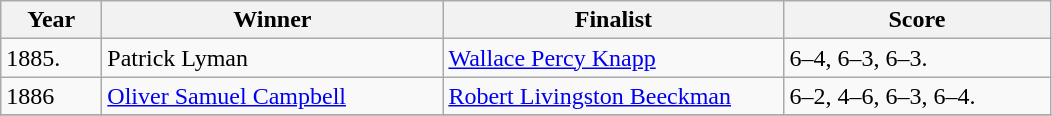<table class="wikitable">
<tr>
<th style="width:60px;">Year</th>
<th style="width:220px;">Winner</th>
<th style="width:220px;">Finalist</th>
<th style="width:170px;">Score</th>
</tr>
<tr>
<td>1885.</td>
<td> Patrick Lyman</td>
<td> <a href='#'>Wallace Percy Knapp</a></td>
<td>6–4, 6–3, 6–3.</td>
</tr>
<tr>
<td>1886</td>
<td> <a href='#'>Oliver Samuel Campbell</a></td>
<td> <a href='#'>Robert Livingston Beeckman</a></td>
<td>6–2, 4–6, 6–3, 6–4.</td>
</tr>
<tr>
</tr>
</table>
